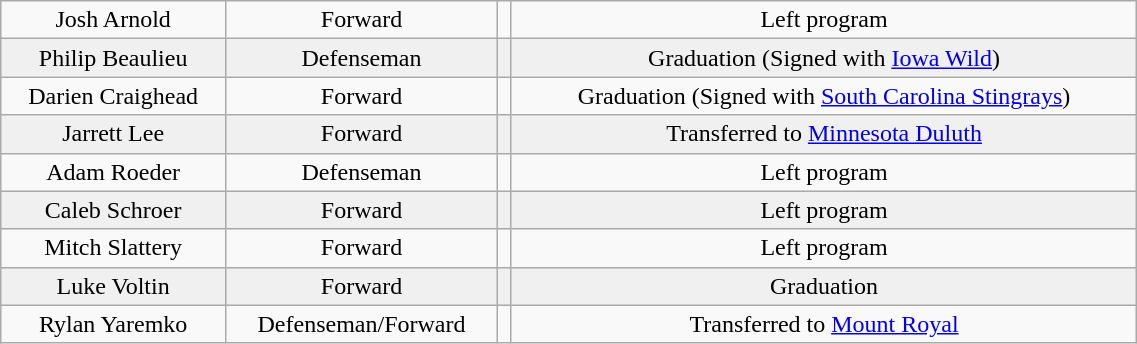<table class="wikitable" width="60%">
<tr align="center" bgcolor="">
<td>Josh Arnold</td>
<td>Forward</td>
<td></td>
<td>Left program</td>
</tr>
<tr align="center" bgcolor="f0f0f0">
<td>Philip Beaulieu</td>
<td>Defenseman</td>
<td></td>
<td>Graduation (Signed with <a href='#'>Iowa Wild</a>)</td>
</tr>
<tr align="center" bgcolor="">
<td>Darien Craighead</td>
<td>Forward</td>
<td></td>
<td>Graduation (Signed with <a href='#'>South Carolina Stingrays</a>)</td>
</tr>
<tr align="center" bgcolor="f0f0f0">
<td>Jarrett Lee</td>
<td>Forward</td>
<td></td>
<td>Transferred to <a href='#'>Minnesota Duluth</a></td>
</tr>
<tr align="center" bgcolor="">
<td>Adam Roeder</td>
<td>Defenseman</td>
<td></td>
<td>Left program</td>
</tr>
<tr align="center" bgcolor="f0f0f0">
<td>Caleb Schroer</td>
<td>Forward</td>
<td></td>
<td>Left program</td>
</tr>
<tr align="center" bgcolor="">
<td>Mitch Slattery</td>
<td>Forward</td>
<td></td>
<td>Left program</td>
</tr>
<tr align="center" bgcolor="f0f0f0">
<td>Luke Voltin</td>
<td>Forward</td>
<td></td>
<td>Graduation</td>
</tr>
<tr align="center" bgcolor="">
<td>Rylan Yaremko</td>
<td>Defenseman/Forward</td>
<td></td>
<td>Transferred to <a href='#'>Mount Royal</a></td>
</tr>
</table>
